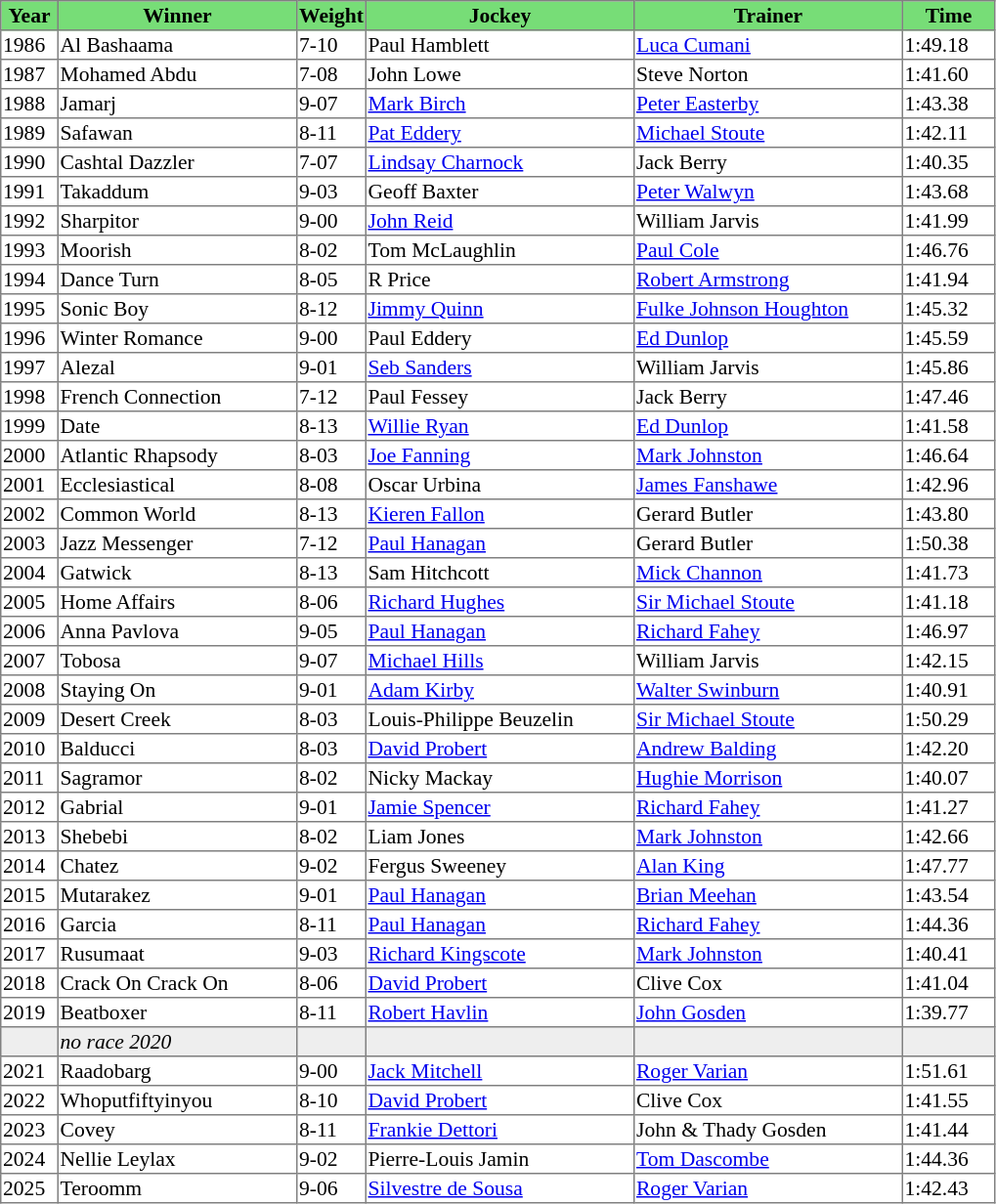<table class = "sortable" | border="1" style="border-collapse: collapse; font-size:90%">
<tr bgcolor="#77dd77" align="center">
<th style="width:36px"><strong>Year</strong></th>
<th style="width:160px"><strong>Winner</strong></th>
<th style="width:40px"><strong>Weight</strong></th>
<th style="width:180px"><strong>Jockey</strong></th>
<th style="width:180px"><strong>Trainer</strong></th>
<th style="width:60px"><strong>Time</strong></th>
</tr>
<tr>
<td>1986</td>
<td>Al Bashaama</td>
<td>7-10</td>
<td>Paul Hamblett</td>
<td><a href='#'>Luca Cumani</a></td>
<td>1:49.18</td>
</tr>
<tr>
<td>1987</td>
<td>Mohamed Abdu</td>
<td>7-08</td>
<td>John Lowe</td>
<td>Steve Norton</td>
<td>1:41.60</td>
</tr>
<tr>
<td>1988</td>
<td>Jamarj</td>
<td>9-07</td>
<td><a href='#'>Mark Birch</a></td>
<td><a href='#'>Peter Easterby</a></td>
<td>1:43.38</td>
</tr>
<tr>
<td>1989</td>
<td>Safawan</td>
<td>8-11</td>
<td><a href='#'>Pat Eddery</a></td>
<td><a href='#'>Michael Stoute</a></td>
<td>1:42.11</td>
</tr>
<tr>
<td>1990</td>
<td>Cashtal Dazzler</td>
<td>7-07</td>
<td><a href='#'>Lindsay Charnock</a></td>
<td>Jack Berry</td>
<td>1:40.35</td>
</tr>
<tr>
<td>1991</td>
<td>Takaddum</td>
<td>9-03</td>
<td>Geoff Baxter</td>
<td><a href='#'>Peter Walwyn</a></td>
<td>1:43.68</td>
</tr>
<tr>
<td>1992</td>
<td>Sharpitor</td>
<td>9-00</td>
<td><a href='#'>John Reid</a></td>
<td>William Jarvis</td>
<td>1:41.99</td>
</tr>
<tr>
<td>1993</td>
<td>Moorish</td>
<td>8-02</td>
<td>Tom McLaughlin</td>
<td><a href='#'>Paul Cole</a></td>
<td>1:46.76</td>
</tr>
<tr>
<td>1994</td>
<td>Dance Turn</td>
<td>8-05</td>
<td>R Price</td>
<td><a href='#'>Robert Armstrong</a></td>
<td>1:41.94</td>
</tr>
<tr>
<td>1995</td>
<td>Sonic Boy</td>
<td>8-12</td>
<td><a href='#'>Jimmy Quinn</a></td>
<td><a href='#'>Fulke Johnson Houghton</a></td>
<td>1:45.32</td>
</tr>
<tr>
<td>1996</td>
<td>Winter Romance</td>
<td>9-00</td>
<td>Paul Eddery</td>
<td><a href='#'>Ed Dunlop</a></td>
<td>1:45.59</td>
</tr>
<tr>
<td>1997</td>
<td>Alezal</td>
<td>9-01</td>
<td><a href='#'>Seb Sanders</a></td>
<td>William Jarvis</td>
<td>1:45.86</td>
</tr>
<tr>
<td>1998</td>
<td>French Connection</td>
<td>7-12</td>
<td>Paul Fessey</td>
<td>Jack Berry</td>
<td>1:47.46</td>
</tr>
<tr>
<td>1999</td>
<td>Date</td>
<td>8-13</td>
<td><a href='#'>Willie Ryan</a></td>
<td><a href='#'>Ed Dunlop</a></td>
<td>1:41.58</td>
</tr>
<tr>
<td>2000</td>
<td>Atlantic Rhapsody</td>
<td>8-03</td>
<td><a href='#'>Joe Fanning</a></td>
<td><a href='#'>Mark Johnston</a></td>
<td>1:46.64</td>
</tr>
<tr>
<td>2001</td>
<td>Ecclesiastical</td>
<td>8-08</td>
<td>Oscar Urbina</td>
<td><a href='#'>James Fanshawe</a></td>
<td>1:42.96</td>
</tr>
<tr>
<td>2002</td>
<td>Common World</td>
<td>8-13</td>
<td><a href='#'>Kieren Fallon</a></td>
<td>Gerard Butler</td>
<td>1:43.80</td>
</tr>
<tr>
<td>2003</td>
<td>Jazz Messenger</td>
<td>7-12</td>
<td><a href='#'>Paul Hanagan</a></td>
<td>Gerard Butler</td>
<td>1:50.38</td>
</tr>
<tr>
<td>2004</td>
<td>Gatwick</td>
<td>8-13</td>
<td>Sam Hitchcott</td>
<td><a href='#'>Mick Channon</a></td>
<td>1:41.73</td>
</tr>
<tr>
<td>2005</td>
<td>Home Affairs</td>
<td>8-06</td>
<td><a href='#'>Richard Hughes</a></td>
<td><a href='#'>Sir Michael Stoute</a></td>
<td>1:41.18</td>
</tr>
<tr>
<td>2006</td>
<td>Anna Pavlova</td>
<td>9-05</td>
<td><a href='#'>Paul Hanagan</a></td>
<td><a href='#'>Richard Fahey</a></td>
<td>1:46.97</td>
</tr>
<tr>
<td>2007</td>
<td>Tobosa</td>
<td>9-07</td>
<td><a href='#'>Michael Hills</a></td>
<td>William Jarvis</td>
<td>1:42.15</td>
</tr>
<tr>
<td>2008</td>
<td>Staying On</td>
<td>9-01</td>
<td><a href='#'>Adam Kirby</a></td>
<td><a href='#'>Walter Swinburn</a></td>
<td>1:40.91</td>
</tr>
<tr>
<td>2009</td>
<td>Desert Creek</td>
<td>8-03</td>
<td>Louis-Philippe Beuzelin</td>
<td><a href='#'>Sir Michael Stoute</a></td>
<td>1:50.29</td>
</tr>
<tr>
<td>2010</td>
<td>Balducci</td>
<td>8-03</td>
<td><a href='#'>David Probert</a></td>
<td><a href='#'>Andrew Balding</a></td>
<td>1:42.20</td>
</tr>
<tr>
<td>2011</td>
<td>Sagramor</td>
<td>8-02</td>
<td>Nicky Mackay</td>
<td><a href='#'>Hughie Morrison</a></td>
<td>1:40.07</td>
</tr>
<tr>
<td>2012</td>
<td>Gabrial</td>
<td>9-01</td>
<td><a href='#'>Jamie Spencer</a></td>
<td><a href='#'>Richard Fahey</a></td>
<td>1:41.27</td>
</tr>
<tr>
<td>2013</td>
<td>Shebebi</td>
<td>8-02</td>
<td>Liam Jones</td>
<td><a href='#'>Mark Johnston</a></td>
<td>1:42.66</td>
</tr>
<tr>
<td>2014</td>
<td>Chatez</td>
<td>9-02</td>
<td>Fergus Sweeney</td>
<td><a href='#'>Alan King</a></td>
<td>1:47.77</td>
</tr>
<tr>
<td>2015</td>
<td>Mutarakez</td>
<td>9-01</td>
<td><a href='#'>Paul Hanagan</a></td>
<td><a href='#'>Brian Meehan</a></td>
<td>1:43.54</td>
</tr>
<tr>
<td>2016</td>
<td>Garcia</td>
<td>8-11</td>
<td><a href='#'>Paul Hanagan</a></td>
<td><a href='#'>Richard Fahey</a></td>
<td>1:44.36</td>
</tr>
<tr>
<td>2017</td>
<td>Rusumaat</td>
<td>9-03</td>
<td><a href='#'>Richard Kingscote</a></td>
<td><a href='#'>Mark Johnston</a></td>
<td>1:40.41</td>
</tr>
<tr>
<td>2018</td>
<td>Crack On Crack On</td>
<td>8-06</td>
<td><a href='#'>David Probert</a></td>
<td>Clive Cox</td>
<td>1:41.04</td>
</tr>
<tr>
<td>2019</td>
<td>Beatboxer</td>
<td>8-11</td>
<td><a href='#'>Robert Havlin</a></td>
<td><a href='#'>John Gosden</a></td>
<td>1:39.77</td>
</tr>
<tr bgcolor="#eeeeee">
<td data-sort-value="2020"></td>
<td><em>no race 2020</em> </td>
<td></td>
<td></td>
<td></td>
<td></td>
</tr>
<tr>
<td>2021</td>
<td>Raadobarg</td>
<td>9-00</td>
<td><a href='#'>Jack Mitchell</a></td>
<td><a href='#'>Roger Varian</a></td>
<td>1:51.61</td>
</tr>
<tr>
<td>2022</td>
<td>Whoputfiftyinyou</td>
<td>8-10</td>
<td><a href='#'>David Probert</a></td>
<td>Clive Cox</td>
<td>1:41.55</td>
</tr>
<tr>
<td>2023</td>
<td>Covey</td>
<td>8-11</td>
<td><a href='#'>Frankie Dettori</a></td>
<td>John & Thady Gosden</td>
<td>1:41.44</td>
</tr>
<tr>
<td>2024</td>
<td>Nellie Leylax</td>
<td>9-02</td>
<td>Pierre-Louis Jamin</td>
<td><a href='#'>Tom Dascombe</a></td>
<td>1:44.36</td>
</tr>
<tr>
<td>2025</td>
<td>Teroomm</td>
<td>9-06</td>
<td><a href='#'>Silvestre de Sousa</a></td>
<td><a href='#'>Roger Varian</a></td>
<td>1:42.43</td>
</tr>
</table>
